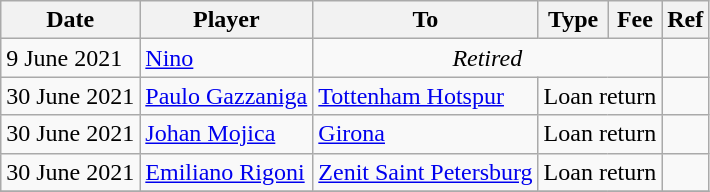<table class="wikitable">
<tr>
<th>Date</th>
<th>Player</th>
<th>To</th>
<th>Type</th>
<th>Fee</th>
<th>Ref</th>
</tr>
<tr>
<td>9 June 2021</td>
<td> <a href='#'>Nino</a></td>
<td colspan=3 align=center><em>Retired</em></td>
<td align=center></td>
</tr>
<tr>
<td>30 June 2021</td>
<td> <a href='#'>Paulo Gazzaniga</a></td>
<td> <a href='#'>Tottenham Hotspur</a></td>
<td align=center colspan=2>Loan return</td>
<td align=center></td>
</tr>
<tr>
<td>30 June 2021</td>
<td> <a href='#'>Johan Mojica</a></td>
<td><a href='#'>Girona</a></td>
<td align=center colspan=2>Loan return</td>
<td align=center></td>
</tr>
<tr>
<td>30 June 2021</td>
<td> <a href='#'>Emiliano Rigoni</a></td>
<td> <a href='#'>Zenit Saint Petersburg</a></td>
<td align=center colspan=2>Loan return</td>
<td align=center></td>
</tr>
<tr>
</tr>
</table>
